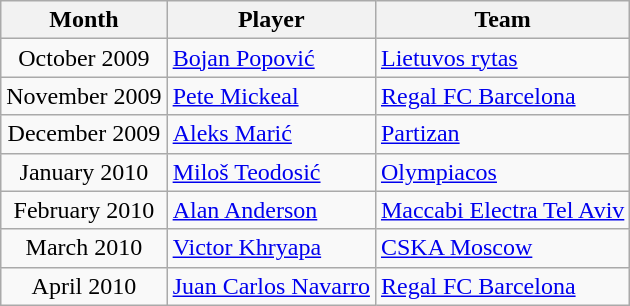<table class="wikitable" style="text-align: center;">
<tr>
<th align="center">Month</th>
<th align="center">Player</th>
<th align="center">Team</th>
</tr>
<tr>
<td>October 2009</td>
<td align="left"> <a href='#'>Bojan Popović</a></td>
<td align="left"> <a href='#'>Lietuvos rytas</a></td>
</tr>
<tr>
<td>November 2009</td>
<td align="left"> <a href='#'>Pete Mickeal</a></td>
<td align="left"> <a href='#'>Regal FC Barcelona</a></td>
</tr>
<tr>
<td>December 2009</td>
<td align="left"> <a href='#'>Aleks Marić</a></td>
<td align="left"> <a href='#'>Partizan</a></td>
</tr>
<tr>
<td>January 2010</td>
<td align="left"> <a href='#'>Miloš Teodosić</a></td>
<td align="left"> <a href='#'>Olympiacos</a></td>
</tr>
<tr>
<td>February 2010</td>
<td align="left"> <a href='#'>Alan Anderson</a></td>
<td align="left"> <a href='#'>Maccabi Electra Tel Aviv</a></td>
</tr>
<tr>
<td>March 2010</td>
<td align="left"> <a href='#'>Victor Khryapa</a></td>
<td align="left"> <a href='#'>CSKA Moscow</a></td>
</tr>
<tr>
<td>April 2010</td>
<td align="left"> <a href='#'>Juan Carlos Navarro</a></td>
<td align="left"> <a href='#'>Regal FC Barcelona</a></td>
</tr>
</table>
